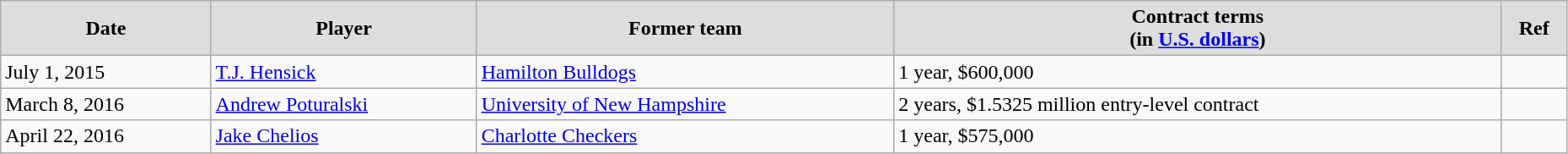<table class="wikitable" width=98%>
<tr align="center" bgcolor="#dddddd">
<td><strong>Date</strong></td>
<td><strong>Player</strong></td>
<td><strong>Former team</strong></td>
<td><strong>Contract terms</strong><br><strong>(in <a href='#'>U.S. dollars</a>)</strong></td>
<td><strong>Ref</strong></td>
</tr>
<tr>
<td>July 1, 2015</td>
<td><a href='#'>T.J. Hensick</a></td>
<td><a href='#'>Hamilton Bulldogs</a></td>
<td>1 year, $600,000</td>
<td></td>
</tr>
<tr>
<td>March 8, 2016</td>
<td><a href='#'>Andrew Poturalski</a></td>
<td><a href='#'>University of New Hampshire</a></td>
<td>2 years, $1.5325 million entry-level contract</td>
<td></td>
</tr>
<tr>
<td>April 22, 2016</td>
<td><a href='#'>Jake Chelios</a></td>
<td><a href='#'>Charlotte Checkers</a></td>
<td>1 year, $575,000</td>
<td></td>
</tr>
</table>
